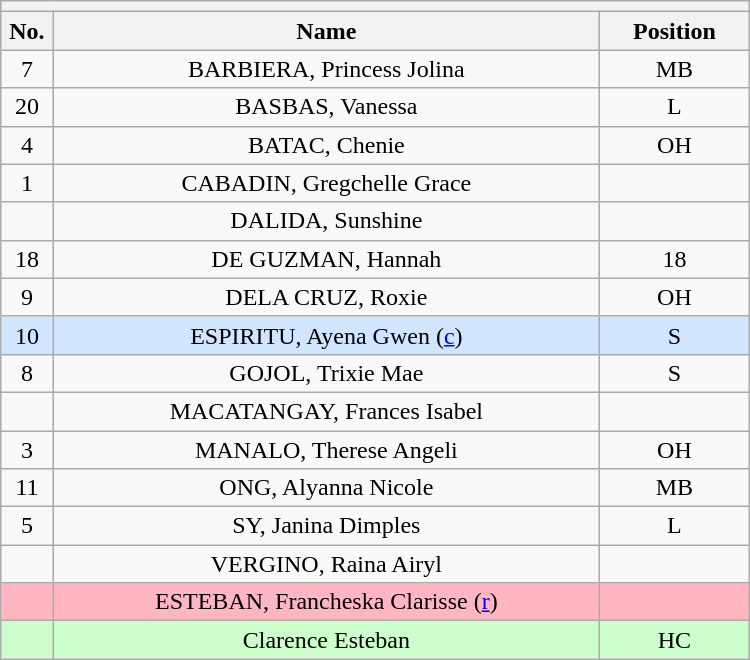<table class="wikitable mw-collapsible mw-collapsed" style="text-align:center; width:500px; border:none">
<tr>
<th style="text-align:center" colspan="3"></th>
</tr>
<tr>
<th style="width:7%">No.</th>
<th>Name</th>
<th style="width:20%">Position</th>
</tr>
<tr>
<td>7</td>
<td>BARBIERA, Princess Jolina</td>
<td>MB</td>
</tr>
<tr>
<td>20</td>
<td>BASBAS, Vanessa</td>
<td>L</td>
</tr>
<tr>
<td>4</td>
<td>BATAC, Chenie</td>
<td>OH</td>
</tr>
<tr>
<td>1</td>
<td>CABADIN, Gregchelle Grace</td>
<td></td>
</tr>
<tr>
<td></td>
<td>DALIDA, Sunshine</td>
<td></td>
</tr>
<tr>
<td>18</td>
<td>DE GUZMAN, Hannah</td>
<td>18</td>
</tr>
<tr>
<td>9</td>
<td>DELA CRUZ, Roxie</td>
<td>OH</td>
</tr>
<tr bgcolor=#DOE6FF>
<td>10</td>
<td>ESPIRITU, Ayena Gwen (<a href='#'>c</a>)</td>
<td>S</td>
</tr>
<tr>
<td>8</td>
<td>GOJOL, Trixie Mae</td>
<td>S</td>
</tr>
<tr>
<td></td>
<td>MACATANGAY, Frances Isabel</td>
<td></td>
</tr>
<tr>
<td>3</td>
<td>MANALO, Therese Angeli</td>
<td>OH</td>
</tr>
<tr>
<td>11</td>
<td>ONG, Alyanna  Nicole</td>
<td>MB</td>
</tr>
<tr>
<td>5</td>
<td>SY, Janina Dimples</td>
<td>L</td>
</tr>
<tr>
<td></td>
<td>VERGINO, Raina Airyl</td>
<td></td>
</tr>
<tr bgcolor=#FFB6C1>
<td></td>
<td>ESTEBAN, Francheska Clarisse (<a href='#'>r</a>)</td>
<td></td>
</tr>
<tr bgcolor=#CCFFCC>
<td></td>
<td>Clarence Esteban</td>
<td>HC</td>
</tr>
</table>
